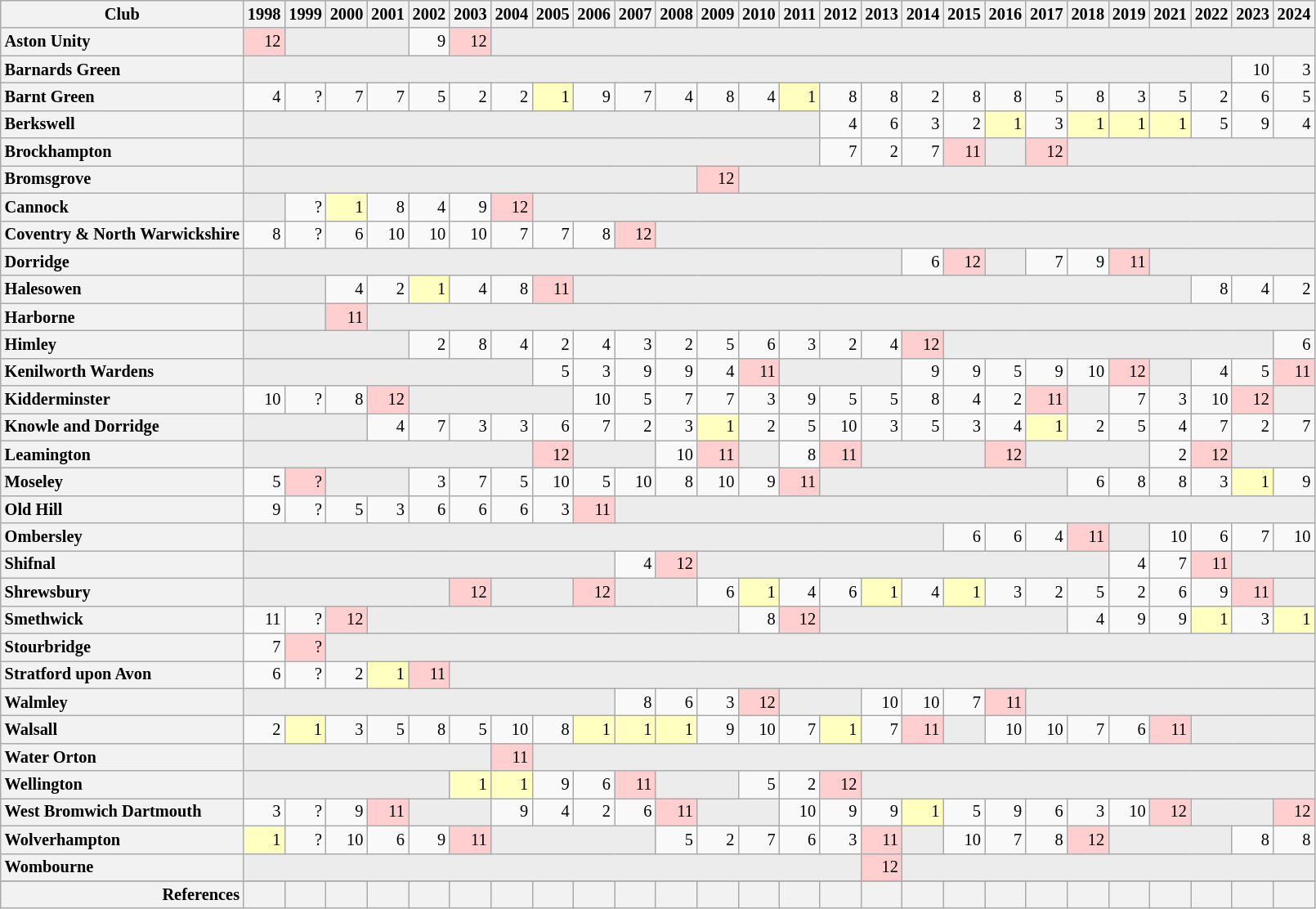<table class="wikitable plainrowheaders" style="font-size:85%; text-align: right;">
<tr>
<th scope="col">Club</th>
<th scope="col">1998</th>
<th scope="col">1999</th>
<th scope="col">2000</th>
<th scope="col">2001</th>
<th scope="col">2002</th>
<th scope="col">2003</th>
<th scope="col">2004</th>
<th scope="col">2005</th>
<th scope="col">2006</th>
<th scope="col">2007</th>
<th scope="col">2008</th>
<th scope="col">2009</th>
<th scope="col">2010</th>
<th scope="col">2011</th>
<th scope="col">2012</th>
<th scope="col">2013</th>
<th scope="col">2014</th>
<th scope="col">2015</th>
<th scope="col">2016</th>
<th scope="col">2017</th>
<th scope="col">2018</th>
<th scope="col">2019</th>
<th scope="col">2021</th>
<th scope="col">2022</th>
<th scope="col">2023</th>
<th scope="col">2024</th>
</tr>
<tr>
<th scope="col" style="text-align: left;">Aston Unity</th>
<td bgcolor="#ffcfcf">12</td>
<td bgcolor="#ececec" colspan="3"></td>
<td>9</td>
<td bgcolor="#ffcfcf">12</td>
<td bgcolor="#ececec" colspan="21"></td>
</tr>
<tr>
<th scope="col" style="text-align: left;">Barnards Green</th>
<td bgcolor="#ececec" colspan="24"></td>
<td>10</td>
<td>3</td>
</tr>
<tr>
<th scope="col" style="text-align: left;">Barnt Green</th>
<td>4</td>
<td>?</td>
<td>7</td>
<td>7</td>
<td>5</td>
<td>2</td>
<td>2</td>
<td bgcolor="#ffffbf">1</td>
<td>9</td>
<td>7</td>
<td>4</td>
<td>8</td>
<td>4</td>
<td bgcolor="#ffffbf">1</td>
<td>8</td>
<td>8</td>
<td>2</td>
<td>8</td>
<td>8</td>
<td>5</td>
<td>8</td>
<td>3</td>
<td>5</td>
<td>2</td>
<td>6</td>
<td>5</td>
</tr>
<tr>
<th scope="col" style="text-align: left;">Berkswell</th>
<td bgcolor="#ececec" colspan="14"></td>
<td>4</td>
<td>6</td>
<td>3</td>
<td>2</td>
<td bgcolor="#ffffbf">1</td>
<td>3</td>
<td bgcolor="#ffffbf">1</td>
<td bgcolor="#ffffbf">1</td>
<td bgcolor="#ffffbf">1</td>
<td>5</td>
<td>9</td>
<td>4</td>
</tr>
<tr>
<th scope="col" style="text-align: left;">Brockhampton</th>
<td bgcolor="#ececec" colspan="14"></td>
<td>7</td>
<td>2</td>
<td>7</td>
<td bgcolor="#ffcfcf">11</td>
<td bgcolor="#ececec"></td>
<td bgcolor="#ffcfcf">12</td>
<td bgcolor="#ececec" colspan="6"></td>
</tr>
<tr>
<th scope="col" style="text-align: left;">Bromsgrove</th>
<td bgcolor="#ececec" colspan="11"></td>
<td bgcolor="#ffcfcf">12</td>
<td bgcolor="#ececec" colspan="14"></td>
</tr>
<tr>
<th scope="col" style="text-align: left;">Cannock</th>
<td bgcolor="#ececec"></td>
<td>?</td>
<td bgcolor="#ffffbf">1</td>
<td>8</td>
<td>4</td>
<td>9</td>
<td bgcolor="#ffcfcf">12</td>
<td bgcolor="#ececec" colspan="19"></td>
</tr>
<tr>
<th scope="col" style="text-align: left;">Coventry & North Warwickshire</th>
<td>8</td>
<td>?</td>
<td>6</td>
<td>10</td>
<td>10</td>
<td>10</td>
<td>7</td>
<td>7</td>
<td>8</td>
<td bgcolor="#ffcfcf">12</td>
<td bgcolor="#ececec" colspan="16"></td>
</tr>
<tr>
<th scope="col" style="text-align: left;">Dorridge</th>
<td bgcolor="#ececec" colspan="16"></td>
<td>6</td>
<td bgcolor="#ffcfcf">12</td>
<td bgcolor="#ececec"></td>
<td>7</td>
<td>9</td>
<td bgcolor="#ffcfcf">11</td>
<td bgcolor="#ececec" colspan="4"></td>
</tr>
<tr>
<th scope="col" style="text-align: left;">Halesowen</th>
<td bgcolor="#ececec" colspan="2"></td>
<td>4</td>
<td>2</td>
<td bgcolor="#ffffbf">1</td>
<td>4</td>
<td>8</td>
<td bgcolor="#ffcfcf">11</td>
<td bgcolor="#ececec" colspan="15"></td>
<td>8</td>
<td>4</td>
<td>2</td>
</tr>
<tr>
<th scope="col" style="text-align: left;">Harborne</th>
<td bgcolor="#ececec" colspan="2"></td>
<td bgcolor="#ffcfcf">11</td>
<td bgcolor="#ececec" colspan="23"></td>
</tr>
<tr>
<th scope="col" style="text-align: left;">Himley</th>
<td bgcolor="#ececec" colspan="4"></td>
<td>2</td>
<td>8</td>
<td>4</td>
<td>2</td>
<td>4</td>
<td>3</td>
<td>2</td>
<td>5</td>
<td>6</td>
<td>3</td>
<td>2</td>
<td>4</td>
<td bgcolor="#ffcfcf">12</td>
<td bgcolor="#ececec" colspan="8"></td>
<td>6</td>
</tr>
<tr>
<th scope="col" style="text-align: left;">Kenilworth Wardens</th>
<td bgcolor="#ececec" colspan="7"></td>
<td>5</td>
<td>3</td>
<td>9</td>
<td>9</td>
<td>4</td>
<td bgcolor="#ffcfcf">11</td>
<td bgcolor="#ececec" colspan="3"></td>
<td>9</td>
<td>9</td>
<td>5</td>
<td>9</td>
<td>10</td>
<td bgcolor="#ffcfcf">12</td>
<td bgcolor="#ececec" colspan="1"></td>
<td>4</td>
<td>5</td>
<td bgcolor="#ffcfcf">11</td>
</tr>
<tr>
<th scope="col" style="text-align: left;">Kidderminster</th>
<td>10</td>
<td>?</td>
<td>8</td>
<td bgcolor="#ffcfcf">12</td>
<td bgcolor="#ececec" colspan="4"></td>
<td>10</td>
<td>5</td>
<td>7</td>
<td>7</td>
<td>3</td>
<td>9</td>
<td>5</td>
<td>5</td>
<td>8</td>
<td>4</td>
<td>2</td>
<td bgcolor="#ffcfcf">11</td>
<td bgcolor="#ececec"></td>
<td>7</td>
<td>3</td>
<td>10</td>
<td bgcolor="#ffcfcf">12</td>
<td bgcolor="#ececec" colspan="1"></td>
</tr>
<tr>
<th scope="col" style="text-align: left;">Knowle and Dorridge</th>
<td bgcolor="#ececec" colspan="3"></td>
<td>4</td>
<td>7</td>
<td>3</td>
<td>3</td>
<td>6</td>
<td>7</td>
<td>2</td>
<td>3</td>
<td bgcolor="#ffffbf">1</td>
<td>2</td>
<td>5</td>
<td>10</td>
<td>3</td>
<td>5</td>
<td>3</td>
<td>4</td>
<td bgcolor="#ffffbf">1</td>
<td>2</td>
<td>5</td>
<td>4</td>
<td>7</td>
<td>2</td>
<td>7</td>
</tr>
<tr>
<th scope="col" style="text-align: left;">Leamington</th>
<td bgcolor="#ececec" colspan="7"></td>
<td bgcolor="#ffcfcf">12</td>
<td bgcolor="#ececec" colspan="2"></td>
<td>10</td>
<td bgcolor="#ffcfcf">11</td>
<td bgcolor="#ececec"></td>
<td>8</td>
<td bgcolor="#ffcfcf">11</td>
<td bgcolor="#ececec" colspan="3"></td>
<td bgcolor="#ffcfcf">12</td>
<td bgcolor="#ececec" colspan="3"></td>
<td>2</td>
<td bgcolor="#ffcfcf">12</td>
<td bgcolor="#ececec" colspan="2"></td>
</tr>
<tr>
<th scope="col" style="text-align: left;">Moseley</th>
<td>5</td>
<td bgcolor="#ffcfcf">?</td>
<td bgcolor="#ececec" colspan="2"></td>
<td>3</td>
<td>7</td>
<td>5</td>
<td>10</td>
<td>5</td>
<td>10</td>
<td>8</td>
<td>10</td>
<td>9</td>
<td bgcolor="#ffcfcf">11</td>
<td bgcolor="#ececec" colspan="6"></td>
<td>6</td>
<td>8</td>
<td>8</td>
<td>3</td>
<td bgcolor="#ffffbf">1</td>
<td>9</td>
</tr>
<tr>
<th scope="col" style="text-align: left;">Old Hill</th>
<td>9</td>
<td>?</td>
<td>5</td>
<td>3</td>
<td>6</td>
<td>6</td>
<td>6</td>
<td>3</td>
<td bgcolor="#ffcfcf">11</td>
<td bgcolor="#ececec" colspan="17"></td>
</tr>
<tr>
<th scope="col" style="text-align: left;">Ombersley</th>
<td bgcolor="#ececec" colspan="17"></td>
<td>6</td>
<td>6</td>
<td>4</td>
<td bgcolor="#ffcfcf">11</td>
<td bgcolor="#ececec"></td>
<td>10</td>
<td>6</td>
<td>7</td>
<td>10</td>
</tr>
<tr>
<th scope="col" style="text-align: left;">Shifnal</th>
<td bgcolor="#ececec" colspan="9"></td>
<td>4</td>
<td bgcolor="#ffcfcf">12</td>
<td bgcolor="#ececec" colspan="10"></td>
<td>4</td>
<td>7</td>
<td bgcolor="#ffcfcf">11</td>
<td bgcolor="#ececec" colspan="2"></td>
</tr>
<tr>
<th scope="col" style="text-align: left;">Shrewsbury</th>
<td bgcolor="#ececec" colspan="5"></td>
<td bgcolor="#ffcfcf">12</td>
<td bgcolor="#ececec" colspan="2"></td>
<td bgcolor="#ffcfcf">12</td>
<td bgcolor="#ececec" colspan="2"></td>
<td>6</td>
<td bgcolor="#ffffbf">1</td>
<td>4</td>
<td>6</td>
<td bgcolor="#ffffbf">1</td>
<td>4</td>
<td bgcolor="#ffffbf">1</td>
<td>3</td>
<td>2</td>
<td>5</td>
<td>2</td>
<td>6</td>
<td>9</td>
<td bgcolor="#ffcfcf">11</td>
<td bgcolor="#ececec" colspan="1"></td>
</tr>
<tr>
<th scope="col" style="text-align: left;">Smethwick</th>
<td>11</td>
<td>?</td>
<td bgcolor="#ffcfcf">12</td>
<td bgcolor="#ececec" colspan="9"></td>
<td>8</td>
<td bgcolor="#ffcfcf">12</td>
<td bgcolor="#ececec" colspan="6"></td>
<td>4</td>
<td>9</td>
<td>9</td>
<td bgcolor="#ffffbf">1</td>
<td>3</td>
<td bgcolor="#ffffbf">1</td>
</tr>
<tr>
<th scope="col" style="text-align: left;">Stourbridge</th>
<td>7</td>
<td bgcolor="#ffcfcf">?</td>
<td bgcolor="#ececec" colspan="24"></td>
</tr>
<tr>
<th scope="col" style="text-align: left;">Stratford upon Avon</th>
<td>6</td>
<td>?</td>
<td>2</td>
<td bgcolor="#ffffbf">1</td>
<td bgcolor="#ffcfcf">11</td>
<td bgcolor="#ececec" colspan="21"></td>
</tr>
<tr>
<th scope="col" style="text-align: left;">Walmley</th>
<td bgcolor="#ececec" colspan="9"></td>
<td>8</td>
<td>6</td>
<td>3</td>
<td bgcolor="#ffcfcf">12</td>
<td bgcolor="#ececec" colspan="2"></td>
<td>10</td>
<td>10</td>
<td>7</td>
<td bgcolor="#ffcfcf">11</td>
<td bgcolor="#ececec" colspan="7"></td>
</tr>
<tr>
<th scope="col" style="text-align: left;">Walsall</th>
<td>2</td>
<td bgcolor="#ffffbf">1</td>
<td>3</td>
<td>5</td>
<td>8</td>
<td>5</td>
<td>10</td>
<td>8</td>
<td bgcolor="#ffffbf">1</td>
<td bgcolor="#ffffbf">1</td>
<td bgcolor="#ffffbf">1</td>
<td>9</td>
<td>10</td>
<td>7</td>
<td bgcolor="#ffffbf">1</td>
<td>7</td>
<td bgcolor="#ffcfcf">11</td>
<td bgcolor="#ececec"></td>
<td>10</td>
<td>10</td>
<td>7</td>
<td>6</td>
<td bgcolor="#ffcfcf">11</td>
<td bgcolor="#ececec" colspan="3"></td>
</tr>
<tr>
<th scope="col" style="text-align: left;">Water Orton</th>
<td bgcolor="#ececec" colspan="6"></td>
<td bgcolor="#ffcfcf">11</td>
<td bgcolor="#ececec" colspan="19"></td>
</tr>
<tr>
<th scope="col" style="text-align: left;">Wellington</th>
<td bgcolor="#ececec" colspan="5"></td>
<td bgcolor="#ffffbf">1</td>
<td bgcolor="#ffffbf">1</td>
<td>9</td>
<td>6</td>
<td bgcolor="#ffcfcf">11</td>
<td bgcolor="#ececec" colspan="2"></td>
<td>5</td>
<td>2</td>
<td bgcolor="#ffcfcf">12</td>
<td bgcolor="#ececec" colspan="11"></td>
</tr>
<tr>
<th scope="col" style="text-align: left;">West Bromwich Dartmouth</th>
<td>3</td>
<td>?</td>
<td>9</td>
<td bgcolor="#ffcfcf">11</td>
<td bgcolor="#ececec" colspan="2"></td>
<td>9</td>
<td>4</td>
<td>2</td>
<td>6</td>
<td bgcolor="#ffcfcf">11</td>
<td bgcolor="#ececec" colspan="2"></td>
<td>10</td>
<td>9</td>
<td>9</td>
<td bgcolor="#ffffbf">1</td>
<td>5</td>
<td>9</td>
<td>6</td>
<td>3</td>
<td>10</td>
<td bgcolor="#ffcfcf">12</td>
<td bgcolor="#ececec" colspan="2"></td>
<td bgcolor="#ffcfcf">12</td>
</tr>
<tr>
<th scope="col" style="text-align: left;">Wolverhampton</th>
<td bgcolor="#ffffbf">1</td>
<td>?</td>
<td>10</td>
<td>6</td>
<td>9</td>
<td bgcolor="#ffcfcf">11</td>
<td bgcolor="#ececec" colspan="4"></td>
<td>5</td>
<td>2</td>
<td>7</td>
<td>6</td>
<td>3</td>
<td bgcolor="#ffcfcf">11</td>
<td bgcolor="#ececec"></td>
<td>10</td>
<td>7</td>
<td>8</td>
<td bgcolor="#ffcfcf">12</td>
<td bgcolor="#ececec" colspan="3"></td>
<td>8</td>
<td>8</td>
</tr>
<tr>
<th scope="col" style="text-align: left;">Wombourne</th>
<td bgcolor="#ececec" colspan="15"></td>
<td bgcolor="#ffcfcf">12</td>
<td bgcolor="#ececec" colspan="10"></td>
</tr>
<tr>
</tr>
<tr style="text-align: center;">
<th scope="row" style="text-align: right;">References</th>
<th scope="col"></th>
<th scope="col"></th>
<th scope="col"></th>
<th scope="col"></th>
<th scope="col"></th>
<th scope="col"></th>
<th scope="col"></th>
<th scope="col"></th>
<th scope="col"></th>
<th scope="col"></th>
<th scope="col"></th>
<th scope="col"></th>
<th scope="col"></th>
<th scope="col"></th>
<th scope="col"></th>
<th scope="col"></th>
<th scope="col"></th>
<th scope="col"></th>
<th scope="col"></th>
<th scope="col"></th>
<th scope="col"></th>
<th scope="col"></th>
<th scope="col"></th>
<th scope="col"></th>
<th scope="col"></th>
<th scope="col"></th>
</tr>
</table>
